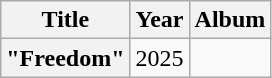<table class="wikitable plainrowheaders" style="text-align:center;">
<tr>
<th scope="col" rowspan="1">Title</th>
<th scope="col" rowspan="1">Year</th>
<th scope="col" rowspan="1">Album</th>
</tr>
<tr>
<th scope="row">"Freedom"<br></th>
<td>2025</td>
<td></td>
</tr>
</table>
